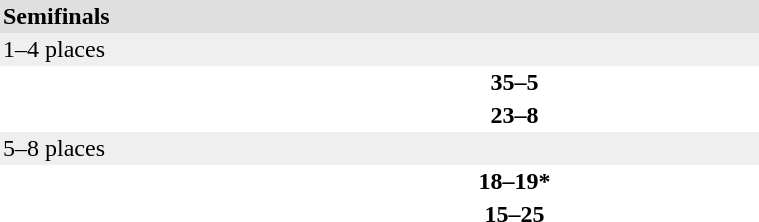<table cellpadding=2 cellspacing=0 width=40%>
<tr>
<td colspan=3 align=left style="background:#dfdfdf;"><strong>Semifinals</strong></td>
</tr>
<tr>
<td width=40% align=left colspan=3 style="background:#efefef;">1–4 places</td>
</tr>
<tr>
<td width=40% align=right></td>
<td align=center><strong>35–5</strong></td>
<td></td>
</tr>
<tr>
<td width=40% align=right></td>
<td align=center><strong>23–8</strong></td>
<td></td>
</tr>
<tr>
<td width=40% align=left colspan=3 style="background:#efefef;">5–8 places</td>
</tr>
<tr>
<td width=40% align=right></td>
<td align=center><strong>18–19*</strong></td>
<td></td>
</tr>
<tr>
<td width=40% align=right></td>
<td align=center><strong>15–25</strong></td>
<td></td>
</tr>
</table>
